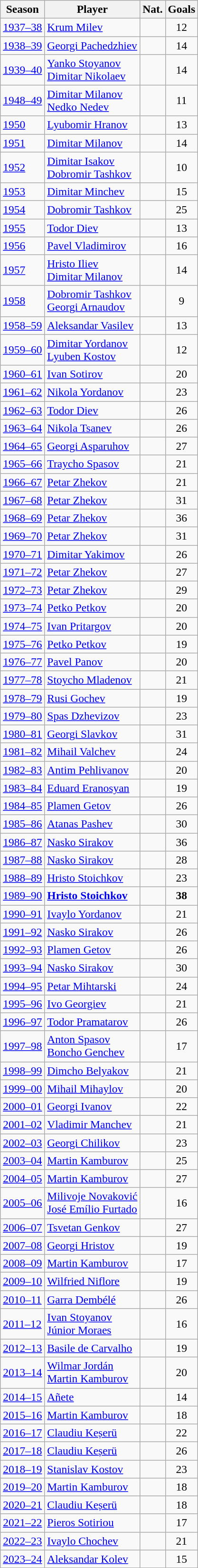<table class="wikitable sortable plainrowheaders" style="font-size:98%;">
<tr>
<th>Season</th>
<th>Player </th>
<th>Nat.</th>
<th>Goals</th>
</tr>
<tr>
<td><a href='#'>1937–38</a></td>
<td><a href='#'>Krum Milev</a> </td>
<td></td>
<td style="text-align:center">12</td>
</tr>
<tr>
<td><a href='#'>1938–39</a></td>
<td><a href='#'>Georgi Pachedzhiev</a> </td>
<td></td>
<td style="text-align:center">14</td>
</tr>
<tr>
<td><a href='#'>1939–40</a></td>
<td><a href='#'>Yanko Stoyanov</a> <br><a href='#'>Dimitar Nikolaev</a> </td>
<td><br></td>
<td style="text-align:center">14</td>
</tr>
<tr>
<td><a href='#'>1948–49</a></td>
<td><a href='#'>Dimitar Milanov</a> <br><a href='#'>Nedko Nedev</a> </td>
<td><br></td>
<td style="text-align:center">11</td>
</tr>
<tr>
<td><a href='#'>1950</a></td>
<td><a href='#'>Lyubomir Hranov</a> </td>
<td></td>
<td style="text-align:center">13</td>
</tr>
<tr>
<td><a href='#'>1951</a></td>
<td><a href='#'>Dimitar Milanov</a>  </td>
<td></td>
<td style="text-align:center">14</td>
</tr>
<tr>
<td><a href='#'>1952</a></td>
<td><a href='#'>Dimitar Isakov</a> <br><a href='#'>Dobromir Tashkov</a> </td>
<td><br></td>
<td style="text-align:center">10</td>
</tr>
<tr>
<td><a href='#'>1953</a></td>
<td><a href='#'>Dimitar Minchev</a> </td>
<td></td>
<td style="text-align:center">15</td>
</tr>
<tr>
<td><a href='#'>1954</a></td>
<td><a href='#'>Dobromir Tashkov</a>  </td>
<td></td>
<td style="text-align:center">25</td>
</tr>
<tr>
<td><a href='#'>1955</a></td>
<td><a href='#'>Todor Diev</a> </td>
<td></td>
<td style="text-align:center">13</td>
</tr>
<tr>
<td><a href='#'>1956</a></td>
<td><a href='#'>Pavel Vladimirov</a> </td>
<td></td>
<td style="text-align:center">16</td>
</tr>
<tr>
<td><a href='#'>1957</a></td>
<td><a href='#'>Hristo Iliev</a> <br><a href='#'>Dimitar Milanov</a>  </td>
<td><br></td>
<td style="text-align:center">14</td>
</tr>
<tr>
<td><a href='#'>1958</a></td>
<td><a href='#'>Dobromir Tashkov</a>  <br><a href='#'>Georgi Arnaudov</a> </td>
<td><br></td>
<td style="text-align:center">9</td>
</tr>
<tr>
<td><a href='#'>1958–59</a></td>
<td><a href='#'>Aleksandar Vasilev</a> </td>
<td></td>
<td style="text-align:center">13</td>
</tr>
<tr>
<td><a href='#'>1959–60</a></td>
<td><a href='#'>Dimitar Yordanov</a> <br><a href='#'>Lyuben Kostov</a> </td>
<td><br></td>
<td style="text-align:center">12</td>
</tr>
<tr>
<td><a href='#'>1960–61</a></td>
<td><a href='#'>Ivan Sotirov</a> </td>
<td></td>
<td style="text-align:center">20</td>
</tr>
<tr>
<td><a href='#'>1961–62</a></td>
<td><a href='#'>Nikola Yordanov</a> </td>
<td></td>
<td style="text-align:center">23</td>
</tr>
<tr>
<td><a href='#'>1962–63</a></td>
<td><a href='#'>Todor Diev</a>  </td>
<td></td>
<td style="text-align:center">26</td>
</tr>
<tr>
<td><a href='#'>1963–64</a></td>
<td><a href='#'>Nikola Tsanev</a> </td>
<td></td>
<td style="text-align:center">26</td>
</tr>
<tr>
<td><a href='#'>1964–65</a></td>
<td><a href='#'>Georgi Asparuhov</a> </td>
<td></td>
<td style="text-align:center">27</td>
</tr>
<tr>
<td><a href='#'>1965–66</a></td>
<td><a href='#'>Traycho Spasov</a> </td>
<td></td>
<td style="text-align:center">21</td>
</tr>
<tr>
<td><a href='#'>1966–67</a></td>
<td><a href='#'>Petar Zhekov</a> </td>
<td></td>
<td style="text-align:center">21</td>
</tr>
<tr>
<td><a href='#'>1967–68</a></td>
<td><a href='#'>Petar Zhekov</a>  </td>
<td></td>
<td style="text-align:center">31</td>
</tr>
<tr>
<td><a href='#'>1968–69</a></td>
<td><a href='#'>Petar Zhekov</a>  </td>
<td></td>
<td style="text-align:center">36</td>
</tr>
<tr>
<td><a href='#'>1969–70</a></td>
<td><a href='#'>Petar Zhekov</a>  </td>
<td></td>
<td style="text-align:center">31</td>
</tr>
<tr>
<td><a href='#'>1970–71</a></td>
<td><a href='#'>Dimitar Yakimov</a> </td>
<td></td>
<td style="text-align:center">26</td>
</tr>
<tr>
<td><a href='#'>1971–72</a></td>
<td><a href='#'>Petar Zhekov</a>  </td>
<td></td>
<td style="text-align:center">27</td>
</tr>
<tr>
<td><a href='#'>1972–73</a></td>
<td><a href='#'>Petar Zhekov</a>  </td>
<td></td>
<td style="text-align:center">29</td>
</tr>
<tr>
<td><a href='#'>1973–74</a></td>
<td><a href='#'>Petko Petkov</a> </td>
<td></td>
<td style="text-align:center">20</td>
</tr>
<tr>
<td><a href='#'>1974–75</a></td>
<td><a href='#'>Ivan Pritargov</a> </td>
<td></td>
<td style="text-align:center">20</td>
</tr>
<tr>
<td><a href='#'>1975–76</a></td>
<td><a href='#'>Petko Petkov</a>  </td>
<td></td>
<td style="text-align:center">19</td>
</tr>
<tr>
<td><a href='#'>1976–77</a></td>
<td><a href='#'>Pavel Panov</a> </td>
<td></td>
<td style="text-align:center">20</td>
</tr>
<tr>
<td><a href='#'>1977–78</a></td>
<td><a href='#'>Stoycho Mladenov</a> </td>
<td></td>
<td style="text-align:center">21</td>
</tr>
<tr>
<td><a href='#'>1978–79</a></td>
<td><a href='#'>Rusi Gochev</a> </td>
<td></td>
<td style="text-align:center">19</td>
</tr>
<tr>
<td><a href='#'>1979–80</a></td>
<td><a href='#'>Spas Dzhevizov</a> </td>
<td></td>
<td style="text-align:center">23</td>
</tr>
<tr>
<td><a href='#'>1980–81</a></td>
<td><a href='#'>Georgi Slavkov</a> </td>
<td></td>
<td style="text-align:center">31</td>
</tr>
<tr>
<td><a href='#'>1981–82</a></td>
<td><a href='#'>Mihail Valchev</a> </td>
<td></td>
<td style="text-align:center">24</td>
</tr>
<tr>
<td><a href='#'>1982–83</a></td>
<td><a href='#'>Antim Pehlivanov</a> </td>
<td></td>
<td style="text-align:center">20</td>
</tr>
<tr>
<td><a href='#'>1983–84</a></td>
<td><a href='#'>Eduard Eranosyan</a> </td>
<td></td>
<td style="text-align:center">19</td>
</tr>
<tr>
<td><a href='#'>1984–85</a></td>
<td><a href='#'>Plamen Getov</a> </td>
<td></td>
<td style="text-align:center">26</td>
</tr>
<tr>
<td><a href='#'>1985–86</a></td>
<td><a href='#'>Atanas Pashev</a> </td>
<td></td>
<td style="text-align:center">30</td>
</tr>
<tr>
<td><a href='#'>1986–87</a></td>
<td><a href='#'>Nasko Sirakov</a> </td>
<td></td>
<td style="text-align:center">36</td>
</tr>
<tr>
<td><a href='#'>1987–88</a></td>
<td><a href='#'>Nasko Sirakov</a>  </td>
<td></td>
<td style="text-align:center">28</td>
</tr>
<tr>
<td><a href='#'>1988–89</a></td>
<td><a href='#'>Hristo Stoichkov</a> </td>
<td></td>
<td style="text-align:center">23</td>
</tr>
<tr>
<td><a href='#'>1989–90</a></td>
<td><strong><a href='#'>Hristo Stoichkov</a></strong>  </td>
<td></td>
<td style="text-align:center"><strong>38</strong></td>
</tr>
<tr>
<td><a href='#'>1990–91</a></td>
<td><a href='#'>Ivaylo Yordanov</a> </td>
<td></td>
<td style="text-align:center">21</td>
</tr>
<tr>
<td><a href='#'>1991–92</a></td>
<td><a href='#'>Nasko Sirakov</a>  </td>
<td></td>
<td style="text-align:center">26</td>
</tr>
<tr>
<td><a href='#'>1992–93</a></td>
<td><a href='#'>Plamen Getov</a>  </td>
<td></td>
<td style="text-align:center">26</td>
</tr>
<tr>
<td><a href='#'>1993–94</a></td>
<td><a href='#'>Nasko Sirakov</a>  </td>
<td></td>
<td style="text-align:center">30</td>
</tr>
<tr>
<td><a href='#'>1994–95</a></td>
<td><a href='#'>Petar Mihtarski</a> </td>
<td></td>
<td style="text-align:center">24</td>
</tr>
<tr>
<td><a href='#'>1995–96</a></td>
<td><a href='#'>Ivo Georgiev</a> </td>
<td></td>
<td style="text-align:center">21</td>
</tr>
<tr>
<td><a href='#'>1996–97</a></td>
<td><a href='#'>Todor Pramatarov</a> </td>
<td></td>
<td style="text-align:center">26</td>
</tr>
<tr>
<td><a href='#'>1997–98</a></td>
<td><a href='#'>Anton Spasov</a> <br><a href='#'>Boncho Genchev</a> </td>
<td><br></td>
<td style="text-align:center">17</td>
</tr>
<tr>
<td><a href='#'>1998–99</a></td>
<td><a href='#'>Dimcho Belyakov</a> </td>
<td></td>
<td style="text-align:center">21</td>
</tr>
<tr>
<td><a href='#'>1999–00</a></td>
<td><a href='#'>Mihail Mihaylov</a> </td>
<td></td>
<td style="text-align:center">20</td>
</tr>
<tr>
<td><a href='#'>2000–01</a></td>
<td><a href='#'>Georgi Ivanov</a> </td>
<td></td>
<td style="text-align:center">22</td>
</tr>
<tr>
<td><a href='#'>2001–02</a></td>
<td><a href='#'>Vladimir Manchev</a> </td>
<td></td>
<td style="text-align:center">21</td>
</tr>
<tr>
<td><a href='#'>2002–03</a></td>
<td><a href='#'>Georgi Chilikov</a> </td>
<td></td>
<td style="text-align:center">23</td>
</tr>
<tr>
<td><a href='#'>2003–04</a></td>
<td><a href='#'>Martin Kamburov</a> </td>
<td></td>
<td style="text-align:center">25</td>
</tr>
<tr>
<td><a href='#'>2004–05</a></td>
<td><a href='#'>Martin Kamburov</a>  </td>
<td></td>
<td style="text-align:center">27</td>
</tr>
<tr>
<td><a href='#'>2005–06</a></td>
<td><a href='#'>Milivoje Novaković</a> <br><a href='#'>José Emílio Furtado</a> </td>
<td><br></td>
<td style="text-align:center">16</td>
</tr>
<tr>
<td><a href='#'>2006–07</a></td>
<td><a href='#'>Tsvetan Genkov</a> </td>
<td></td>
<td style="text-align:center">27</td>
</tr>
<tr>
<td><a href='#'>2007–08</a></td>
<td><a href='#'>Georgi Hristov</a> </td>
<td></td>
<td style="text-align:center">19</td>
</tr>
<tr>
<td><a href='#'>2008–09</a></td>
<td><a href='#'>Martin Kamburov</a>  </td>
<td></td>
<td style="text-align:center">17</td>
</tr>
<tr>
<td><a href='#'>2009–10</a></td>
<td><a href='#'>Wilfried Niflore</a> </td>
<td></td>
<td style="text-align:center">19</td>
</tr>
<tr>
<td><a href='#'>2010–11</a></td>
<td><a href='#'>Garra Dembélé</a> </td>
<td></td>
<td style="text-align:center">26</td>
</tr>
<tr>
<td><a href='#'>2011–12</a></td>
<td><a href='#'>Ivan Stoyanov</a> <br><a href='#'>Júnior Moraes</a> </td>
<td><br></td>
<td style="text-align:center">16</td>
</tr>
<tr>
<td><a href='#'>2012–13</a></td>
<td><a href='#'>Basile de Carvalho</a> </td>
<td></td>
<td style="text-align:center">19</td>
</tr>
<tr>
<td><a href='#'>2013–14</a></td>
<td><a href='#'>Wilmar Jordán</a> <br><a href='#'>Martin Kamburov</a>  </td>
<td><br></td>
<td style="text-align:center">20</td>
</tr>
<tr>
<td><a href='#'>2014–15</a></td>
<td><a href='#'>Añete</a> </td>
<td></td>
<td style="text-align:center">14</td>
</tr>
<tr>
<td><a href='#'>2015–16</a></td>
<td><a href='#'>Martin Kamburov</a>  </td>
<td></td>
<td style="text-align:center">18</td>
</tr>
<tr>
<td><a href='#'>2016–17</a></td>
<td><a href='#'>Claudiu Keșerü</a> </td>
<td></td>
<td style="text-align:center">22</td>
</tr>
<tr>
<td><a href='#'>2017–18</a></td>
<td><a href='#'>Claudiu Keșerü</a>  </td>
<td></td>
<td style="text-align:center">26</td>
</tr>
<tr>
<td><a href='#'>2018–19</a></td>
<td><a href='#'>Stanislav Kostov</a> </td>
<td></td>
<td style="text-align:center">23</td>
</tr>
<tr>
<td><a href='#'>2019–20</a></td>
<td><a href='#'>Martin Kamburov</a>  </td>
<td></td>
<td style="text-align:center">18</td>
</tr>
<tr>
<td><a href='#'>2020–21</a></td>
<td><a href='#'>Claudiu Keșerü</a>  </td>
<td></td>
<td style="text-align:center">18</td>
</tr>
<tr>
<td><a href='#'>2021–22</a></td>
<td><a href='#'>Pieros Sotiriou</a> </td>
<td></td>
<td style="text-align:center">17</td>
</tr>
<tr>
<td><a href='#'>2022–23</a></td>
<td><a href='#'>Ivaylo Chochev</a> </td>
<td></td>
<td style="text-align:center">21</td>
</tr>
<tr>
<td><a href='#'>2023–24</a></td>
<td><a href='#'>Aleksandar Kolev</a> </td>
<td></td>
<td style="text-align:center">15</td>
</tr>
</table>
